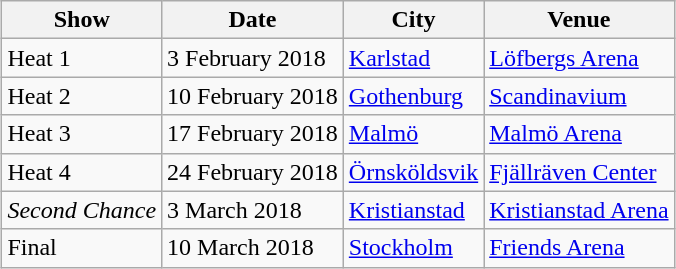<table class="wikitable" style="margin: 1em auto 1em auto">
<tr>
<th>Show</th>
<th>Date</th>
<th>City</th>
<th>Venue</th>
</tr>
<tr>
<td>Heat 1</td>
<td>3 February 2018</td>
<td><a href='#'>Karlstad</a></td>
<td><a href='#'>Löfbergs Arena</a></td>
</tr>
<tr>
<td>Heat 2</td>
<td>10 February 2018</td>
<td><a href='#'>Gothenburg</a></td>
<td><a href='#'>Scandinavium</a></td>
</tr>
<tr>
<td>Heat 3</td>
<td>17 February 2018</td>
<td><a href='#'>Malmö</a></td>
<td><a href='#'>Malmö Arena</a></td>
</tr>
<tr>
<td>Heat 4</td>
<td>24 February 2018</td>
<td><a href='#'>Örnsköldsvik</a></td>
<td><a href='#'>Fjällräven Center</a></td>
</tr>
<tr>
<td><em>Second Chance</em></td>
<td>3 March 2018</td>
<td><a href='#'>Kristianstad</a></td>
<td><a href='#'>Kristianstad Arena</a></td>
</tr>
<tr>
<td>Final</td>
<td>10 March 2018</td>
<td><a href='#'>Stockholm</a></td>
<td><a href='#'>Friends Arena</a></td>
</tr>
</table>
